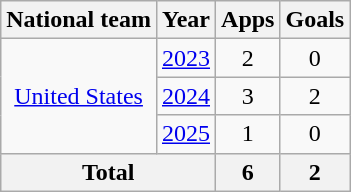<table class="wikitable" style="text-align:center">
<tr>
<th>National team</th>
<th>Year</th>
<th>Apps</th>
<th>Goals</th>
</tr>
<tr>
<td rowspan="3"><a href='#'>United States</a></td>
<td><a href='#'>2023</a></td>
<td>2</td>
<td>0</td>
</tr>
<tr>
<td><a href='#'>2024</a></td>
<td>3</td>
<td>2</td>
</tr>
<tr>
<td><a href='#'>2025</a></td>
<td>1</td>
<td>0</td>
</tr>
<tr>
<th colspan="2">Total</th>
<th>6</th>
<th>2</th>
</tr>
</table>
